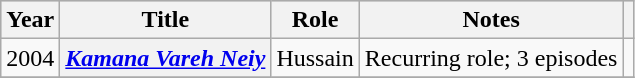<table class="wikitable sortable plainrowheaders">
<tr style="background:#ccc; text-align:center;">
<th scope="col">Year</th>
<th scope="col">Title</th>
<th scope="col">Role</th>
<th scope="col">Notes</th>
<th scope="col" class="unsortable"></th>
</tr>
<tr>
<td>2004</td>
<th scope="row"><em><a href='#'>Kamana Vareh Neiy</a></em></th>
<td>Hussain</td>
<td>Recurring role; 3 episodes</td>
<td style="text-align: center;"></td>
</tr>
<tr>
</tr>
</table>
